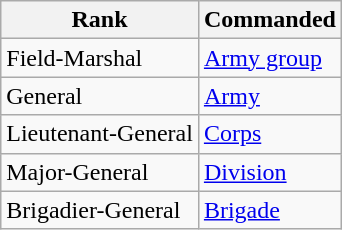<table class="wikitable plainrowheaders" style="float:   margin: 0 0 0 1em;">
<tr>
<th>Rank</th>
<th>Commanded</th>
</tr>
<tr>
<td>Field-Marshal</td>
<td><a href='#'>Army group</a></td>
</tr>
<tr>
<td>General</td>
<td><a href='#'>Army</a></td>
</tr>
<tr>
<td>Lieutenant-General</td>
<td><a href='#'>Corps</a></td>
</tr>
<tr>
<td>Major-General</td>
<td><a href='#'>Division</a></td>
</tr>
<tr>
<td>Brigadier-General</td>
<td><a href='#'>Brigade</a></td>
</tr>
</table>
